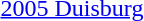<table>
<tr>
<td><a href='#'>2005 Duisburg</a></td>
<td></td>
<td></td>
<td></td>
</tr>
</table>
